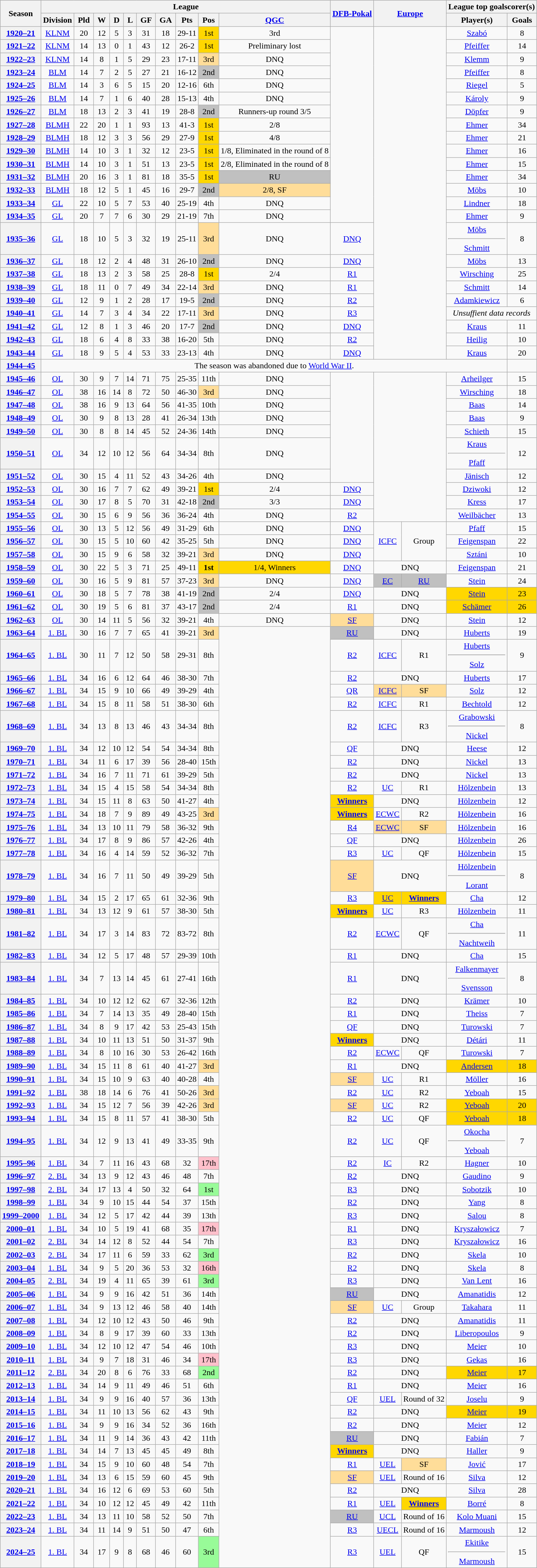<table class="wikitable" style="text-align: center">
<tr>
<th rowspan=2>Season</th>
<th colspan=10>League</th>
<th rowspan=2><a href='#'>DFB-Pokal</a></th>
<th rowspan=2 colspan=2><a href='#'>Europe</a></th>
<th colspan=2>League top goalscorer(s)</th>
</tr>
<tr>
<th>Division</th>
<th> Pld </th>
<th> W </th>
<th> D </th>
<th> L </th>
<th> GF </th>
<th> GA </th>
<th> Pts </th>
<th> Pos </th>
<th> <a href='#'>QGC</a> </th>
<th>Player(s)</th>
<th>Goals</th>
</tr>
<tr>
<th><a href='#'>1920–21</a></th>
<td><a href='#'>KLNM</a></td>
<td>20</td>
<td>12</td>
<td>5</td>
<td>3</td>
<td>31</td>
<td>18</td>
<td>29-11</td>
<td bgcolor="gold">1st</td>
<td>3rd</td>
<td rowspan="15" colspan="1"></td>
<td rowspan="24" colspan="2"></td>
<td><a href='#'>Szabó</a></td>
<td>8</td>
</tr>
<tr>
<th><a href='#'>1921–22</a></th>
<td><a href='#'>KLNM</a></td>
<td>14</td>
<td>13</td>
<td>0</td>
<td>1</td>
<td>43</td>
<td>12</td>
<td>26-2</td>
<td bgcolor="gold">1st</td>
<td>Preliminary lost</td>
<td><a href='#'>Pfeiffer</a></td>
<td>14</td>
</tr>
<tr>
<th><a href='#'>1922–23</a></th>
<td><a href='#'>KLNM</a></td>
<td>14</td>
<td>8</td>
<td>1</td>
<td>5</td>
<td>29</td>
<td>23</td>
<td>17-11</td>
<td bgcolor=#FFDD99>3rd</td>
<td>DNQ</td>
<td><a href='#'>Klemm</a></td>
<td>9</td>
</tr>
<tr>
<th><a href='#'>1923–24</a></th>
<td><a href='#'>BLM</a></td>
<td>14</td>
<td>7</td>
<td>2</td>
<td>5</td>
<td>27</td>
<td>21</td>
<td>16-12</td>
<td bgcolor="silver">2nd</td>
<td>DNQ</td>
<td><a href='#'>Pfeiffer</a></td>
<td>8</td>
</tr>
<tr>
<th><a href='#'>1924–25</a></th>
<td><a href='#'>BLM</a></td>
<td>14</td>
<td>3</td>
<td>6</td>
<td>5</td>
<td>15</td>
<td>20</td>
<td>12-16</td>
<td>6th</td>
<td>DNQ</td>
<td><a href='#'>Riegel</a></td>
<td>5</td>
</tr>
<tr>
<th><a href='#'>1925–26</a></th>
<td><a href='#'>BLM</a></td>
<td>14</td>
<td>7</td>
<td>1</td>
<td>6</td>
<td>40</td>
<td>28</td>
<td>15-13</td>
<td>4th</td>
<td>DNQ</td>
<td><a href='#'>Károly</a></td>
<td>9</td>
</tr>
<tr>
<th><a href='#'>1926–27</a></th>
<td><a href='#'>BLM</a></td>
<td>18</td>
<td>13</td>
<td>2</td>
<td>3</td>
<td>41</td>
<td>19</td>
<td>28-8</td>
<td bgcolor="silver">2nd</td>
<td>Runners-up round 3/5</td>
<td><a href='#'>Döpfer</a></td>
<td>9</td>
</tr>
<tr>
<th><a href='#'>1927–28</a></th>
<td><a href='#'>BLMH</a></td>
<td>22</td>
<td>20</td>
<td>1</td>
<td>1</td>
<td>93</td>
<td>13</td>
<td>41-3</td>
<td bgcolor="gold">1st</td>
<td>2/8</td>
<td><a href='#'>Ehmer</a></td>
<td>34</td>
</tr>
<tr>
<th><a href='#'>1928–29</a></th>
<td><a href='#'>BLMH</a></td>
<td>18</td>
<td>12</td>
<td>3</td>
<td>3</td>
<td>56</td>
<td>29</td>
<td>27-9</td>
<td bgcolor="gold">1st</td>
<td>4/8</td>
<td><a href='#'>Ehmer</a></td>
<td>21</td>
</tr>
<tr>
<th><a href='#'>1929–30</a></th>
<td><a href='#'>BLMH</a></td>
<td>14</td>
<td>10</td>
<td>3</td>
<td>1</td>
<td>32</td>
<td>12</td>
<td>23-5</td>
<td bgcolor="gold">1st</td>
<td>1/8, Eliminated in the round of 8</td>
<td><a href='#'>Ehmer</a></td>
<td>16</td>
</tr>
<tr>
<th><a href='#'>1930–31</a></th>
<td><a href='#'>BLMH</a></td>
<td>14</td>
<td>10</td>
<td>3</td>
<td>1</td>
<td>51</td>
<td>13</td>
<td>23-5</td>
<td bgcolor="gold">1st</td>
<td>2/8, Eliminated in the round of 8</td>
<td><a href='#'>Ehmer</a></td>
<td>15</td>
</tr>
<tr>
<th><a href='#'>1931–32</a></th>
<td><a href='#'>BLMH</a></td>
<td>20</td>
<td>16</td>
<td>3</td>
<td>1</td>
<td>81</td>
<td>18</td>
<td>35-5</td>
<td bgcolor="gold">1st</td>
<td bgcolor="silver">RU</td>
<td><a href='#'>Ehmer</a></td>
<td>34</td>
</tr>
<tr>
<th><a href='#'>1932–33</a></th>
<td><a href='#'>BLMH</a></td>
<td>18</td>
<td>12</td>
<td>5</td>
<td>1</td>
<td>45</td>
<td>16</td>
<td>29-7</td>
<td bgcolor="silver">2nd</td>
<td bgcolor=#FFDD99>2/8, SF</td>
<td><a href='#'>Möbs</a></td>
<td>10</td>
</tr>
<tr>
<th><a href='#'>1933–34</a></th>
<td><a href='#'>GL</a></td>
<td>22</td>
<td>10</td>
<td>5</td>
<td>7</td>
<td>53</td>
<td>40</td>
<td>25-19</td>
<td>4th</td>
<td>DNQ</td>
<td><a href='#'>Lindner</a></td>
<td>18</td>
</tr>
<tr>
<th><a href='#'>1934–35</a></th>
<td><a href='#'>GL</a></td>
<td>20</td>
<td>7</td>
<td>7</td>
<td>6</td>
<td>30</td>
<td>29</td>
<td>21-19</td>
<td>7th</td>
<td>DNQ</td>
<td><a href='#'>Ehmer</a></td>
<td>9</td>
</tr>
<tr>
<th><a href='#'>1935–36</a></th>
<td><a href='#'>GL</a></td>
<td>18</td>
<td>10</td>
<td>5</td>
<td>3</td>
<td>32</td>
<td>19</td>
<td>25-11</td>
<td bgcolor=#FFDD99>3rd</td>
<td>DNQ</td>
<td><a href='#'>DNQ</a></td>
<td><a href='#'>Möbs</a><hr><a href='#'>Schmitt</a></td>
<td>8</td>
</tr>
<tr>
<th><a href='#'>1936–37</a></th>
<td><a href='#'>GL</a></td>
<td>18</td>
<td>12</td>
<td>2</td>
<td>4</td>
<td>48</td>
<td>31</td>
<td>26-10</td>
<td bgcolor="silver">2nd</td>
<td>DNQ</td>
<td><a href='#'>DNQ</a></td>
<td><a href='#'>Möbs</a></td>
<td>13</td>
</tr>
<tr>
<th><a href='#'>1937–38</a></th>
<td><a href='#'>GL</a></td>
<td>18</td>
<td>13</td>
<td>2</td>
<td>3</td>
<td>58</td>
<td>25</td>
<td>28-8</td>
<td bgcolor="gold">1st</td>
<td>2/4</td>
<td><a href='#'>R1</a></td>
<td><a href='#'>Wirsching</a></td>
<td>25</td>
</tr>
<tr>
<th><a href='#'>1938–39</a></th>
<td><a href='#'>GL</a></td>
<td>18</td>
<td>11</td>
<td>0</td>
<td>7</td>
<td>49</td>
<td>34</td>
<td>22-14</td>
<td bgcolor=#FFDD99>3rd</td>
<td>DNQ</td>
<td><a href='#'>R1</a></td>
<td><a href='#'>Schmitt</a></td>
<td>14</td>
</tr>
<tr>
<th><a href='#'>1939–40</a></th>
<td><a href='#'>GL</a></td>
<td>12</td>
<td>9</td>
<td>1</td>
<td>2</td>
<td>28</td>
<td>17</td>
<td>19-5</td>
<td bgcolor="silver">2nd</td>
<td>DNQ</td>
<td><a href='#'>R2</a></td>
<td><a href='#'>Adamkiewicz</a></td>
<td>6</td>
</tr>
<tr>
<th><a href='#'>1940–41</a></th>
<td><a href='#'>GL</a></td>
<td>14</td>
<td>7</td>
<td>3</td>
<td>4</td>
<td>34</td>
<td>22</td>
<td>17-11</td>
<td bgcolor=#FFDD99>3rd</td>
<td>DNQ</td>
<td><a href='#'>R3</a></td>
<td rowspan="1" colspan="2"><em>Unsuffient data records</em></td>
</tr>
<tr>
<th><a href='#'>1941–42</a></th>
<td><a href='#'>GL</a></td>
<td>12</td>
<td>8</td>
<td>1</td>
<td>3</td>
<td>46</td>
<td>20</td>
<td>17-7</td>
<td bgcolor="silver">2nd</td>
<td>DNQ</td>
<td><a href='#'>DNQ</a></td>
<td><a href='#'>Kraus</a></td>
<td>11</td>
</tr>
<tr>
<th><a href='#'>1942–43</a></th>
<td><a href='#'>GL</a></td>
<td>18</td>
<td>6</td>
<td>4</td>
<td>8</td>
<td>33</td>
<td>38</td>
<td>16-20</td>
<td>5th</td>
<td>DNQ</td>
<td><a href='#'>R2</a></td>
<td><a href='#'>Heilig</a></td>
<td>10</td>
</tr>
<tr>
<th><a href='#'>1943–44</a></th>
<td><a href='#'>GL</a></td>
<td>18</td>
<td>9</td>
<td>5</td>
<td>4</td>
<td>53</td>
<td>33</td>
<td>23-13</td>
<td>4th</td>
<td>DNQ</td>
<td><a href='#'>DNQ</a></td>
<td><a href='#'>Kraus</a></td>
<td>20</td>
</tr>
<tr>
<th><a href='#'>1944–45</a></th>
<td rowspan="1" colspan="14">The season was abandoned due to <a href='#'>World War II</a>.</td>
</tr>
<tr>
<th><a href='#'>1945–46</a></th>
<td><a href='#'>OL</a></td>
<td>30</td>
<td>9</td>
<td>7</td>
<td>14</td>
<td>71</td>
<td>75</td>
<td>25-35</td>
<td>11th</td>
<td>DNQ</td>
<td rowspan="7" colspan="1"></td>
<td rowspan="10" colspan="2"></td>
<td><a href='#'>Arheilger</a></td>
<td>15</td>
</tr>
<tr>
<th><a href='#'>1946–47</a></th>
<td><a href='#'>OL</a></td>
<td>38</td>
<td>16</td>
<td>14</td>
<td>8</td>
<td>72</td>
<td>50</td>
<td>46-30</td>
<td bgcolor=#FFDD99>3rd</td>
<td>DNQ</td>
<td><a href='#'>Wirsching</a></td>
<td>18</td>
</tr>
<tr>
<th><a href='#'>1947–48</a></th>
<td><a href='#'>OL</a></td>
<td>38</td>
<td>16</td>
<td>9</td>
<td>13</td>
<td>64</td>
<td>56</td>
<td>41-35</td>
<td>10th</td>
<td>DNQ</td>
<td><a href='#'>Baas</a></td>
<td>14</td>
</tr>
<tr>
<th><a href='#'>1948–49</a></th>
<td><a href='#'>OL</a></td>
<td>30</td>
<td>9</td>
<td>8</td>
<td>13</td>
<td>28</td>
<td>41</td>
<td>26-34</td>
<td>13th</td>
<td>DNQ</td>
<td><a href='#'>Baas</a></td>
<td>9</td>
</tr>
<tr>
<th><a href='#'>1949–50</a></th>
<td><a href='#'>OL</a></td>
<td>30</td>
<td>8</td>
<td>8</td>
<td>14</td>
<td>45</td>
<td>52</td>
<td>24-36</td>
<td>14th</td>
<td>DNQ</td>
<td><a href='#'>Schieth</a></td>
<td>15</td>
</tr>
<tr>
<th><a href='#'>1950–51</a></th>
<td><a href='#'>OL</a></td>
<td>34</td>
<td>12</td>
<td>10</td>
<td>12</td>
<td>56</td>
<td>64</td>
<td>34-34</td>
<td>8th</td>
<td>DNQ</td>
<td><a href='#'>Kraus</a><hr><a href='#'>Pfaff</a></td>
<td>12</td>
</tr>
<tr>
<th><a href='#'>1951–52</a></th>
<td><a href='#'>OL</a></td>
<td>30</td>
<td>15</td>
<td>4</td>
<td>11</td>
<td>52</td>
<td>43</td>
<td>34-26</td>
<td>4th</td>
<td>DNQ</td>
<td><a href='#'>Jänisch</a></td>
<td>12</td>
</tr>
<tr>
<th><a href='#'>1952–53</a></th>
<td><a href='#'>OL</a></td>
<td>30</td>
<td>16</td>
<td>7</td>
<td>7</td>
<td>62</td>
<td>49</td>
<td>39-21</td>
<td bgcolor="gold">1st</td>
<td>2/4</td>
<td><a href='#'>DNQ</a></td>
<td><a href='#'>Dziwoki</a></td>
<td>12</td>
</tr>
<tr>
<th><a href='#'>1953–54</a></th>
<td><a href='#'>OL</a></td>
<td>30</td>
<td>17</td>
<td>8</td>
<td>5</td>
<td>70</td>
<td>31</td>
<td>42-18</td>
<td bgcolor="silver">2nd</td>
<td>3/3</td>
<td><a href='#'>DNQ</a></td>
<td><a href='#'>Kress</a></td>
<td>17</td>
</tr>
<tr>
<th><a href='#'>1954–55</a></th>
<td><a href='#'>OL</a></td>
<td>30</td>
<td>15</td>
<td>6</td>
<td>9</td>
<td>56</td>
<td>36</td>
<td>36-24</td>
<td>4th</td>
<td>DNQ</td>
<td><a href='#'>R2</a></td>
<td><a href='#'>Weilbächer</a></td>
<td>13</td>
</tr>
<tr>
<th><a href='#'>1955–56</a></th>
<td><a href='#'>OL</a></td>
<td>30</td>
<td>13</td>
<td>5</td>
<td>12</td>
<td>56</td>
<td>49</td>
<td>31-29</td>
<td>6th</td>
<td>DNQ</td>
<td><a href='#'>DNQ</a></td>
<td rowspan="3" colspan="1"><a href='#'>ICFC</a></td>
<td rowspan="3" colspan="1">Group</td>
<td><a href='#'>Pfaff</a></td>
<td>15</td>
</tr>
<tr>
<th><a href='#'>1956–57</a></th>
<td><a href='#'>OL</a></td>
<td>30</td>
<td>15</td>
<td>5</td>
<td>10</td>
<td>60</td>
<td>42</td>
<td>35-25</td>
<td>5th</td>
<td>DNQ</td>
<td><a href='#'>DNQ</a></td>
<td><a href='#'>Feigenspan</a></td>
<td>22</td>
</tr>
<tr>
<th><a href='#'>1957–58</a></th>
<td><a href='#'>OL</a></td>
<td>30</td>
<td>15</td>
<td>9</td>
<td>6</td>
<td>58</td>
<td>32</td>
<td>39-21</td>
<td bgcolor=#FFDD99>3rd</td>
<td>DNQ</td>
<td><a href='#'>DNQ</a></td>
<td><a href='#'>Sztáni</a></td>
<td>10</td>
</tr>
<tr>
<th><a href='#'>1958–59</a></th>
<td><a href='#'>OL</a></td>
<td>30</td>
<td>22</td>
<td>5</td>
<td>3</td>
<td>71</td>
<td>25</td>
<td>49-11</td>
<td bgcolor="gold"><strong>1st</strong></td>
<td bgcolor="gold">1/4, Winners</td>
<td><a href='#'>DNQ</a></td>
<td colspan=2>DNQ</td>
<td><a href='#'>Feigenspan</a></td>
<td>21</td>
</tr>
<tr>
<th><a href='#'>1959–60</a></th>
<td><a href='#'>OL</a></td>
<td>30</td>
<td>16</td>
<td>5</td>
<td>9</td>
<td>81</td>
<td>57</td>
<td>37-23</td>
<td bgcolor=#FFDD99>3rd</td>
<td>DNQ</td>
<td><a href='#'>DNQ</a></td>
<td bgcolor="silver"><a href='#'>EC</a></td>
<td bgcolor="silver"><a href='#'>RU</a></td>
<td><a href='#'>Stein</a></td>
<td>24</td>
</tr>
<tr>
<th><a href='#'>1960–61</a></th>
<td><a href='#'>OL</a></td>
<td>30</td>
<td>18</td>
<td>5</td>
<td>7</td>
<td>78</td>
<td>38</td>
<td>41-19</td>
<td bgcolor="silver">2nd</td>
<td>2/4</td>
<td><a href='#'>DNQ</a></td>
<td colspan=2>DNQ</td>
<td bgcolor="gold"><a href='#'>Stein</a></td>
<td bgcolor="gold">23</td>
</tr>
<tr>
<th><a href='#'>1961–62</a></th>
<td><a href='#'>OL</a></td>
<td>30</td>
<td>19</td>
<td>5</td>
<td>6</td>
<td>81</td>
<td>37</td>
<td>43-17</td>
<td bgcolor="silver">2nd</td>
<td>2/4</td>
<td><a href='#'>R1</a></td>
<td colspan=2>DNQ</td>
<td bgcolor="gold"><a href='#'>Schämer</a></td>
<td bgcolor="gold">26</td>
</tr>
<tr>
<th><a href='#'>1962–63</a></th>
<td><a href='#'>OL</a></td>
<td>30</td>
<td>14</td>
<td>11</td>
<td>5</td>
<td>56</td>
<td>32</td>
<td>39-21</td>
<td>4th</td>
<td>DNQ</td>
<td bgcolor=#FFDD99><a href='#'>SF</a></td>
<td colspan=2>DNQ</td>
<td><a href='#'>Stein</a></td>
<td>12</td>
</tr>
<tr>
<th><a href='#'>1963–64</a></th>
<td><a href='#'>1. BL</a></td>
<td>30</td>
<td>16</td>
<td>7</td>
<td>7</td>
<td>65</td>
<td>41</td>
<td>39-21</td>
<td bgcolor=#FFDD99>3rd</td>
<td rowspan="62" colspan="1"></td>
<td bgcolor="silver"><a href='#'>RU</a></td>
<td colspan=2>DNQ</td>
<td><a href='#'>Huberts</a></td>
<td>19</td>
</tr>
<tr>
<th><a href='#'>1964–65</a></th>
<td><a href='#'>1. BL</a></td>
<td>30</td>
<td>11</td>
<td>7</td>
<td>12</td>
<td>50</td>
<td>58</td>
<td>29-31</td>
<td>8th</td>
<td><a href='#'>R2</a></td>
<td><a href='#'>ICFC</a></td>
<td>R1</td>
<td><a href='#'>Huberts</a><hr><a href='#'>Solz</a></td>
<td>9</td>
</tr>
<tr>
<th><a href='#'>1965–66</a></th>
<td><a href='#'>1. BL</a></td>
<td>34</td>
<td>16</td>
<td>6</td>
<td>12</td>
<td>64</td>
<td>46</td>
<td>38-30</td>
<td>7th</td>
<td><a href='#'>R2</a></td>
<td colspan=2>DNQ</td>
<td><a href='#'>Huberts</a></td>
<td>17</td>
</tr>
<tr>
<th><a href='#'>1966–67</a></th>
<td><a href='#'>1. BL</a></td>
<td>34</td>
<td>15</td>
<td>9</td>
<td>10</td>
<td>66</td>
<td>49</td>
<td>39-29</td>
<td>4th</td>
<td><a href='#'>QR</a></td>
<td bgcolor=#FFDD99><a href='#'>ICFC</a></td>
<td bgcolor=#FFDD99>SF</td>
<td><a href='#'>Solz</a></td>
<td>12</td>
</tr>
<tr>
<th><a href='#'>1967–68</a></th>
<td><a href='#'>1. BL</a></td>
<td>34</td>
<td>15</td>
<td>8</td>
<td>11</td>
<td>58</td>
<td>51</td>
<td>38-30</td>
<td>6th</td>
<td><a href='#'>R2</a></td>
<td><a href='#'>ICFC</a></td>
<td>R1</td>
<td><a href='#'>Bechtold</a></td>
<td>12</td>
</tr>
<tr>
<th><a href='#'>1968–69</a></th>
<td><a href='#'>1. BL</a></td>
<td>34</td>
<td>13</td>
<td>8</td>
<td>13</td>
<td>46</td>
<td>43</td>
<td>34-34</td>
<td>8th</td>
<td><a href='#'>R2</a></td>
<td><a href='#'>ICFC</a></td>
<td>R3</td>
<td><a href='#'>Grabowski</a><hr><a href='#'>Nickel</a></td>
<td>8</td>
</tr>
<tr>
<th><a href='#'>1969–70</a></th>
<td><a href='#'>1. BL</a></td>
<td>34</td>
<td>12</td>
<td>10</td>
<td>12</td>
<td>54</td>
<td>54</td>
<td>34-34</td>
<td>8th</td>
<td><a href='#'>QF</a></td>
<td colspan=2>DNQ</td>
<td><a href='#'>Heese</a></td>
<td>12</td>
</tr>
<tr>
<th><a href='#'>1970–71</a></th>
<td><a href='#'>1. BL</a></td>
<td>34</td>
<td>11</td>
<td>6</td>
<td>17</td>
<td>39</td>
<td>56</td>
<td>28-40</td>
<td>15th</td>
<td><a href='#'>R2</a></td>
<td colspan=2>DNQ</td>
<td><a href='#'>Nickel</a></td>
<td>13</td>
</tr>
<tr>
<th><a href='#'>1971–72</a></th>
<td><a href='#'>1. BL</a></td>
<td>34</td>
<td>16</td>
<td>7</td>
<td>11</td>
<td>71</td>
<td>61</td>
<td>39-29</td>
<td>5th</td>
<td><a href='#'>R2</a></td>
<td colspan=2>DNQ</td>
<td><a href='#'>Nickel</a></td>
<td>13</td>
</tr>
<tr>
<th><a href='#'>1972–73</a></th>
<td><a href='#'>1. BL</a></td>
<td>34</td>
<td>15</td>
<td>4</td>
<td>15</td>
<td>58</td>
<td>54</td>
<td>34-34</td>
<td>8th</td>
<td><a href='#'>R2</a></td>
<td><a href='#'>UC</a></td>
<td>R1</td>
<td><a href='#'>Hölzenbein</a></td>
<td>13</td>
</tr>
<tr>
<th><a href='#'>1973–74</a></th>
<td><a href='#'>1. BL</a></td>
<td>34</td>
<td>15</td>
<td>11</td>
<td>8</td>
<td>63</td>
<td>50</td>
<td>41-27</td>
<td>4th</td>
<td bgcolor="gold"><strong><a href='#'>Winners</a></strong></td>
<td colspan=2>DNQ</td>
<td><a href='#'>Hölzenbein</a></td>
<td>12</td>
</tr>
<tr>
<th><a href='#'>1974–75</a></th>
<td><a href='#'>1. BL</a></td>
<td>34</td>
<td>18</td>
<td>7</td>
<td>9</td>
<td>89</td>
<td>49</td>
<td>43-25</td>
<td bgcolor=#FFDD99>3rd</td>
<td bgcolor="gold"><strong><a href='#'>Winners</a></strong></td>
<td><a href='#'>ECWC</a></td>
<td>R2</td>
<td><a href='#'>Hölzenbein</a></td>
<td>16</td>
</tr>
<tr>
<th><a href='#'>1975–76</a></th>
<td><a href='#'>1. BL</a></td>
<td>34</td>
<td>13</td>
<td>10</td>
<td>11</td>
<td>79</td>
<td>58</td>
<td>36-32</td>
<td>9th</td>
<td><a href='#'>R4</a></td>
<td bgcolor=#FFDD99><a href='#'>ECWC</a></td>
<td bgcolor=#FFDD99>SF</td>
<td><a href='#'>Hölzenbein</a></td>
<td>16</td>
</tr>
<tr>
<th><a href='#'>1976–77</a></th>
<td><a href='#'>1. BL</a></td>
<td>34</td>
<td>17</td>
<td>8</td>
<td>9</td>
<td>86</td>
<td>57</td>
<td>42-26</td>
<td>4th</td>
<td><a href='#'>QF</a></td>
<td colspan=2>DNQ</td>
<td><a href='#'>Hölzenbein</a></td>
<td>26</td>
</tr>
<tr>
<th><a href='#'>1977–78</a></th>
<td><a href='#'>1. BL</a></td>
<td>34</td>
<td>16</td>
<td>4</td>
<td>14</td>
<td>59</td>
<td>52</td>
<td>36-32</td>
<td>7th</td>
<td><a href='#'>R3</a></td>
<td><a href='#'>UC</a></td>
<td>QF</td>
<td><a href='#'>Hölzenbein</a></td>
<td>15</td>
</tr>
<tr>
<th><a href='#'>1978–79</a></th>
<td><a href='#'>1. BL</a></td>
<td>34</td>
<td>16</td>
<td>7</td>
<td>11</td>
<td>50</td>
<td>49</td>
<td>39-29</td>
<td>5th</td>
<td bgcolor=#FFDD99><a href='#'>SF</a></td>
<td colspan=2>DNQ</td>
<td><a href='#'>Hölzenbein</a><hr><a href='#'>Lorant</a></td>
<td>8</td>
</tr>
<tr>
<th><a href='#'>1979–80</a></th>
<td><a href='#'>1. BL</a></td>
<td>34</td>
<td>15</td>
<td>2</td>
<td>17</td>
<td>65</td>
<td>61</td>
<td>32-36</td>
<td>9th</td>
<td><a href='#'>R3</a></td>
<td bgcolor="gold"><a href='#'>UC</a></td>
<td bgcolor="gold"><strong><a href='#'>Winners</a></strong></td>
<td><a href='#'>Cha</a></td>
<td>12</td>
</tr>
<tr>
<th><a href='#'>1980–81</a></th>
<td><a href='#'>1. BL</a></td>
<td>34</td>
<td>13</td>
<td>12</td>
<td>9</td>
<td>61</td>
<td>57</td>
<td>38-30</td>
<td>5th</td>
<td bgcolor="gold"><strong><a href='#'>Winners</a></strong></td>
<td><a href='#'>UC</a></td>
<td>R3</td>
<td><a href='#'>Hölzenbein</a></td>
<td>11</td>
</tr>
<tr>
<th><a href='#'>1981–82</a></th>
<td><a href='#'>1. BL</a></td>
<td>34</td>
<td>17</td>
<td>3</td>
<td>14</td>
<td>83</td>
<td>72</td>
<td>83-72</td>
<td>8th</td>
<td><a href='#'>R2</a></td>
<td><a href='#'>ECWC</a></td>
<td>QF</td>
<td><a href='#'>Cha</a><hr><a href='#'>Nachtweih</a></td>
<td>11</td>
</tr>
<tr>
<th><a href='#'>1982–83</a></th>
<td><a href='#'>1. BL</a></td>
<td>34</td>
<td>12</td>
<td>5</td>
<td>17</td>
<td>48</td>
<td>57</td>
<td>29-39</td>
<td>10th</td>
<td><a href='#'>R1</a></td>
<td colspan=2>DNQ</td>
<td><a href='#'>Cha</a></td>
<td>15</td>
</tr>
<tr>
<th><a href='#'>1983–84</a></th>
<td><a href='#'>1. BL</a></td>
<td>34</td>
<td>7</td>
<td>13</td>
<td>14</td>
<td>45</td>
<td>61</td>
<td>27-41</td>
<td>16th</td>
<td><a href='#'>R1</a></td>
<td colspan=2>DNQ</td>
<td><a href='#'>Falkenmayer</a><hr><a href='#'>Svensson</a></td>
<td>8</td>
</tr>
<tr>
<th><a href='#'>1984–85</a></th>
<td><a href='#'>1. BL</a></td>
<td>34</td>
<td>10</td>
<td>12</td>
<td>12</td>
<td>62</td>
<td>67</td>
<td>32-36</td>
<td>12th</td>
<td><a href='#'>R2</a></td>
<td colspan=2>DNQ</td>
<td><a href='#'>Krämer</a></td>
<td>10</td>
</tr>
<tr>
<th><a href='#'>1985–86</a></th>
<td><a href='#'>1. BL</a></td>
<td>34</td>
<td>7</td>
<td>14</td>
<td>13</td>
<td>35</td>
<td>49</td>
<td>28-40</td>
<td>15th</td>
<td><a href='#'>R1</a></td>
<td colspan=2>DNQ</td>
<td><a href='#'>Theiss</a></td>
<td>7</td>
</tr>
<tr>
<th><a href='#'>1986–87</a></th>
<td><a href='#'>1. BL</a></td>
<td>34</td>
<td>8</td>
<td>9</td>
<td>17</td>
<td>42</td>
<td>53</td>
<td>25-43</td>
<td>15th</td>
<td><a href='#'>QF</a></td>
<td colspan=2>DNQ</td>
<td><a href='#'>Turowski</a></td>
<td>7</td>
</tr>
<tr>
<th><a href='#'>1987–88</a></th>
<td><a href='#'>1. BL</a></td>
<td>34</td>
<td>10</td>
<td>11</td>
<td>13</td>
<td>51</td>
<td>50</td>
<td>31-37</td>
<td>9th</td>
<td bgcolor="gold"><strong><a href='#'>Winners</a></strong></td>
<td colspan=2>DNQ</td>
<td><a href='#'>Détári</a></td>
<td>11</td>
</tr>
<tr>
<th><a href='#'>1988–89</a></th>
<td><a href='#'>1. BL</a></td>
<td>34</td>
<td>8</td>
<td>10</td>
<td>16</td>
<td>30</td>
<td>53</td>
<td>26-42</td>
<td>16th</td>
<td><a href='#'>R2</a></td>
<td><a href='#'>ECWC</a></td>
<td>QF</td>
<td><a href='#'>Turowski</a></td>
<td>7</td>
</tr>
<tr>
<th><a href='#'>1989–90</a></th>
<td><a href='#'>1. BL</a></td>
<td>34</td>
<td>15</td>
<td>11</td>
<td>8</td>
<td>61</td>
<td>40</td>
<td>41-27</td>
<td bgcolor=#FFDD99>3rd</td>
<td><a href='#'>R1</a></td>
<td colspan=2>DNQ</td>
<td bgcolor="gold"><a href='#'>Andersen</a></td>
<td bgcolor="gold">18</td>
</tr>
<tr>
<th><a href='#'>1990–91</a></th>
<td><a href='#'>1. BL</a></td>
<td>34</td>
<td>15</td>
<td>10</td>
<td>9</td>
<td>63</td>
<td>40</td>
<td>40-28</td>
<td>4th</td>
<td bgcolor=#FFDD99><a href='#'>SF</a></td>
<td><a href='#'>UC</a></td>
<td>R1</td>
<td><a href='#'>Möller</a></td>
<td>16</td>
</tr>
<tr>
<th><a href='#'>1991–92</a></th>
<td><a href='#'>1. BL</a></td>
<td>38</td>
<td>18</td>
<td>14</td>
<td>6</td>
<td>76</td>
<td>41</td>
<td>50-26</td>
<td bgcolor=#FFDD99>3rd</td>
<td><a href='#'>R2</a></td>
<td><a href='#'>UC</a></td>
<td>R2</td>
<td><a href='#'>Yeboah</a></td>
<td>15</td>
</tr>
<tr>
<th><a href='#'>1992–93</a></th>
<td><a href='#'>1. BL</a></td>
<td>34</td>
<td>15</td>
<td>12</td>
<td>7</td>
<td>56</td>
<td>39</td>
<td>42-26</td>
<td bgcolor=#FFDD99>3rd</td>
<td bgcolor=#FFDD99><a href='#'>SF</a></td>
<td><a href='#'>UC</a></td>
<td>R2</td>
<td bgcolor="gold"><a href='#'>Yeboah</a></td>
<td bgcolor="gold">20</td>
</tr>
<tr>
<th><a href='#'>1993–94</a></th>
<td><a href='#'>1. BL</a></td>
<td>34</td>
<td>15</td>
<td>8</td>
<td>11</td>
<td>57</td>
<td>41</td>
<td>38-30</td>
<td>5th</td>
<td><a href='#'>R2</a></td>
<td><a href='#'>UC</a></td>
<td>QF</td>
<td bgcolor="gold"><a href='#'>Yeboah</a></td>
<td bgcolor="gold">18</td>
</tr>
<tr>
<th><a href='#'>1994–95</a></th>
<td><a href='#'>1. BL</a></td>
<td>34</td>
<td>12</td>
<td>9</td>
<td>13</td>
<td>41</td>
<td>49</td>
<td>33-35</td>
<td>9th</td>
<td><a href='#'>R2</a></td>
<td><a href='#'>UC</a></td>
<td>QF</td>
<td><a href='#'>Okocha</a><hr><a href='#'>Yeboah</a></td>
<td>7</td>
</tr>
<tr>
<th><a href='#'>1995–96</a></th>
<td><a href='#'>1. BL</a></td>
<td>34</td>
<td>7</td>
<td>11</td>
<td>16</td>
<td>43</td>
<td>68</td>
<td>32</td>
<td bgcolor=pink>17th</td>
<td><a href='#'>R2</a></td>
<td><a href='#'>IC</a></td>
<td>R2</td>
<td><a href='#'>Hagner</a></td>
<td>10</td>
</tr>
<tr>
<th><a href='#'>1996–97</a></th>
<td><a href='#'>2. BL</a></td>
<td>34</td>
<td>13</td>
<td>9</td>
<td>12</td>
<td>43</td>
<td>46</td>
<td>48</td>
<td>7th</td>
<td><a href='#'>R2</a></td>
<td colspan=2>DNQ</td>
<td><a href='#'>Gaudino</a></td>
<td>9</td>
</tr>
<tr>
<th><a href='#'>1997–98</a></th>
<td><a href='#'>2. BL</a></td>
<td>34</td>
<td>17</td>
<td>13</td>
<td>4</td>
<td>50</td>
<td>32</td>
<td>64</td>
<td bgcolor=palegreen>1st</td>
<td><a href='#'>R3</a></td>
<td colspan=2>DNQ</td>
<td><a href='#'>Sobotzik</a></td>
<td>10</td>
</tr>
<tr>
<th><a href='#'>1998–99</a></th>
<td><a href='#'>1. BL</a></td>
<td>34</td>
<td>9</td>
<td>10</td>
<td>15</td>
<td>44</td>
<td>54</td>
<td>37</td>
<td>15th</td>
<td><a href='#'>R2</a></td>
<td colspan=2>DNQ</td>
<td><a href='#'>Yang</a></td>
<td>8</td>
</tr>
<tr>
<th><a href='#'>1999–2000</a></th>
<td><a href='#'>1. BL</a></td>
<td>34</td>
<td>12</td>
<td>5</td>
<td>17</td>
<td>42</td>
<td>44</td>
<td>39</td>
<td>13th</td>
<td><a href='#'>R3</a></td>
<td colspan=2>DNQ</td>
<td><a href='#'>Salou</a></td>
<td>8</td>
</tr>
<tr>
<th><a href='#'>2000–01</a></th>
<td><a href='#'>1. BL</a></td>
<td>34</td>
<td>10</td>
<td>5</td>
<td>19</td>
<td>41</td>
<td>68</td>
<td>35</td>
<td bgcolor=pink>17th</td>
<td><a href='#'>R1</a></td>
<td colspan=2>DNQ</td>
<td><a href='#'>Kryszałowicz</a></td>
<td>7</td>
</tr>
<tr>
<th><a href='#'>2001–02</a></th>
<td><a href='#'>2. BL</a></td>
<td>34</td>
<td>14</td>
<td>12</td>
<td>8</td>
<td>52</td>
<td>44</td>
<td>54</td>
<td>7th</td>
<td><a href='#'>R3</a></td>
<td colspan=2>DNQ</td>
<td><a href='#'>Kryszałowicz</a></td>
<td>16</td>
</tr>
<tr>
<th><a href='#'>2002–03</a></th>
<td><a href='#'>2. BL</a></td>
<td>34</td>
<td>17</td>
<td>11</td>
<td>6</td>
<td>59</td>
<td>33</td>
<td>62</td>
<td bgcolor=palegreen>3rd</td>
<td><a href='#'>R2</a></td>
<td colspan=2>DNQ</td>
<td><a href='#'>Skela</a></td>
<td>10</td>
</tr>
<tr>
<th><a href='#'>2003–04</a></th>
<td><a href='#'>1. BL</a></td>
<td>34</td>
<td>9</td>
<td>5</td>
<td>20</td>
<td>36</td>
<td>53</td>
<td>32</td>
<td bgcolor=pink>16th</td>
<td><a href='#'>R2</a></td>
<td colspan=2>DNQ</td>
<td><a href='#'>Skela</a></td>
<td>8</td>
</tr>
<tr>
<th><a href='#'>2004–05</a></th>
<td><a href='#'>2. BL</a></td>
<td>34</td>
<td>19</td>
<td>4</td>
<td>11</td>
<td>65</td>
<td>39</td>
<td>61</td>
<td bgcolor=palegreen>3rd</td>
<td><a href='#'>R3</a></td>
<td colspan=2>DNQ</td>
<td><a href='#'>Van Lent</a></td>
<td>16</td>
</tr>
<tr>
<th><a href='#'>2005–06</a></th>
<td><a href='#'>1. BL</a></td>
<td>34</td>
<td>9</td>
<td>9</td>
<td>16</td>
<td>42</td>
<td>51</td>
<td>36</td>
<td>14th</td>
<td bgcolor="silver"><a href='#'>RU</a></td>
<td colspan=2>DNQ</td>
<td><a href='#'>Amanatidis</a></td>
<td>12</td>
</tr>
<tr>
<th><a href='#'>2006–07</a></th>
<td><a href='#'>1. BL</a></td>
<td>34</td>
<td>9</td>
<td>13</td>
<td>12</td>
<td>46</td>
<td>58</td>
<td>40</td>
<td>14th</td>
<td bgcolor=#FFDD99><a href='#'>SF</a></td>
<td><a href='#'>UC</a></td>
<td>Group</td>
<td><a href='#'>Takahara</a></td>
<td>11</td>
</tr>
<tr>
<th><a href='#'>2007–08</a></th>
<td><a href='#'>1. BL</a></td>
<td>34</td>
<td>12</td>
<td>10</td>
<td>12</td>
<td>43</td>
<td>50</td>
<td>46</td>
<td>9th</td>
<td><a href='#'>R2</a></td>
<td colspan=2>DNQ</td>
<td><a href='#'>Amanatidis</a></td>
<td>11</td>
</tr>
<tr>
<th><a href='#'>2008–09</a></th>
<td><a href='#'>1. BL</a></td>
<td>34</td>
<td>8</td>
<td>9</td>
<td>17</td>
<td>39</td>
<td>60</td>
<td>33</td>
<td>13th</td>
<td><a href='#'>R2</a></td>
<td colspan=2>DNQ</td>
<td><a href='#'>Liberopoulos</a></td>
<td>9</td>
</tr>
<tr>
<th><a href='#'>2009–10</a></th>
<td><a href='#'>1. BL</a></td>
<td>34</td>
<td>12</td>
<td>10</td>
<td>12</td>
<td>47</td>
<td>54</td>
<td>46</td>
<td>10th</td>
<td><a href='#'>R3</a></td>
<td colspan=2>DNQ</td>
<td><a href='#'>Meier</a></td>
<td>10</td>
</tr>
<tr>
<th><a href='#'>2010–11</a></th>
<td><a href='#'>1. BL</a></td>
<td>34</td>
<td>9</td>
<td>7</td>
<td>18</td>
<td>31</td>
<td>46</td>
<td>34</td>
<td bgcolor=pink>17th</td>
<td><a href='#'>R3</a></td>
<td colspan=2>DNQ</td>
<td><a href='#'>Gekas</a></td>
<td>16</td>
</tr>
<tr>
<th><a href='#'>2011–12</a></th>
<td><a href='#'>2. BL</a></td>
<td>34</td>
<td>20</td>
<td>8</td>
<td>6</td>
<td>76</td>
<td>33</td>
<td>68</td>
<td bgcolor=palegreen>2nd</td>
<td><a href='#'>R2</a></td>
<td colspan=2>DNQ</td>
<td bgcolor="gold"><a href='#'>Meier</a></td>
<td bgcolor="gold">17</td>
</tr>
<tr>
<th><a href='#'>2012–13</a></th>
<td><a href='#'>1. BL</a></td>
<td>34</td>
<td>14</td>
<td>9</td>
<td>11</td>
<td>49</td>
<td>46</td>
<td>51</td>
<td>6th</td>
<td><a href='#'>R1</a></td>
<td colspan=2>DNQ</td>
<td><a href='#'>Meier</a></td>
<td>16</td>
</tr>
<tr>
<th><a href='#'>2013–14</a></th>
<td><a href='#'>1. BL</a></td>
<td>34</td>
<td>9</td>
<td>9</td>
<td>16</td>
<td>40</td>
<td>57</td>
<td>36</td>
<td>13th</td>
<td><a href='#'>QF</a></td>
<td><a href='#'>UEL</a></td>
<td>Round of 32</td>
<td><a href='#'>Joselu</a></td>
<td>9</td>
</tr>
<tr>
<th><a href='#'>2014–15</a></th>
<td><a href='#'>1. BL</a></td>
<td>34</td>
<td>11</td>
<td>10</td>
<td>13</td>
<td>56</td>
<td>62</td>
<td>43</td>
<td>9th</td>
<td><a href='#'>R2</a></td>
<td colspan=2>DNQ</td>
<td bgcolor="gold"><a href='#'>Meier</a></td>
<td bgcolor="gold">19</td>
</tr>
<tr>
<th><a href='#'>2015–16</a></th>
<td><a href='#'>1. BL</a></td>
<td>34</td>
<td>9</td>
<td>9</td>
<td>16</td>
<td>34</td>
<td>52</td>
<td>36</td>
<td>16th</td>
<td><a href='#'>R2</a></td>
<td colspan=2>DNQ</td>
<td><a href='#'>Meier</a></td>
<td>12</td>
</tr>
<tr>
<th><a href='#'>2016–17</a></th>
<td><a href='#'>1. BL</a></td>
<td>34</td>
<td>11</td>
<td>9</td>
<td>14</td>
<td>36</td>
<td>43</td>
<td>42</td>
<td>11th</td>
<td bgcolor="silver"><a href='#'>RU</a></td>
<td colspan=2>DNQ</td>
<td><a href='#'>Fabián</a></td>
<td>7</td>
</tr>
<tr>
<th><a href='#'>2017–18</a></th>
<td><a href='#'>1. BL</a></td>
<td>34</td>
<td>14</td>
<td>7</td>
<td>13</td>
<td>45</td>
<td>45</td>
<td>49</td>
<td>8th</td>
<td bgcolor="gold"><strong><a href='#'>Winners</a></strong></td>
<td colspan=2>DNQ</td>
<td><a href='#'>Haller</a></td>
<td>9</td>
</tr>
<tr>
<th><a href='#'>2018–19</a></th>
<td><a href='#'>1. BL</a></td>
<td>34</td>
<td>15</td>
<td>9</td>
<td>10</td>
<td>60</td>
<td>48</td>
<td>54</td>
<td>7th</td>
<td><a href='#'>R1</a></td>
<td><a href='#'>UEL</a></td>
<td bgcolor=#FFDD99>SF</td>
<td><a href='#'>Jović</a></td>
<td>17</td>
</tr>
<tr>
<th><a href='#'>2019–20</a></th>
<td><a href='#'>1. BL</a></td>
<td>34</td>
<td>13</td>
<td>6</td>
<td>15</td>
<td>59</td>
<td>60</td>
<td>45</td>
<td>9th</td>
<td bgcolor=#FFDD99><a href='#'>SF</a></td>
<td><a href='#'>UEL</a></td>
<td>Round of 16</td>
<td><a href='#'>Silva</a></td>
<td>12</td>
</tr>
<tr>
<th><a href='#'>2020–21</a></th>
<td><a href='#'>1. BL</a></td>
<td>34</td>
<td>16</td>
<td>12</td>
<td>6</td>
<td>69</td>
<td>53</td>
<td>60</td>
<td>5th</td>
<td><a href='#'>R2</a></td>
<td colspan=2>DNQ</td>
<td><a href='#'>Silva</a></td>
<td>28</td>
</tr>
<tr>
<th><a href='#'>2021–22</a></th>
<td><a href='#'>1. BL</a></td>
<td>34</td>
<td>10</td>
<td>12</td>
<td>12</td>
<td>45</td>
<td>49</td>
<td>42</td>
<td>11th</td>
<td><a href='#'>R1</a></td>
<td><a href='#'>UEL</a></td>
<td bgcolor="gold"><strong><a href='#'>Winners</a></strong></td>
<td><a href='#'>Borré</a></td>
<td>8</td>
</tr>
<tr>
<th><a href='#'>2022–23</a></th>
<td><a href='#'>1. BL</a></td>
<td>34</td>
<td>13</td>
<td>11</td>
<td>10</td>
<td>58</td>
<td>52</td>
<td>50</td>
<td>7th</td>
<td bgcolor="silver"><a href='#'>RU</a></td>
<td><a href='#'>UCL</a></td>
<td>Round of 16</td>
<td><a href='#'>Kolo Muani</a></td>
<td>15</td>
</tr>
<tr>
<th><a href='#'>2023–24</a></th>
<td><a href='#'>1. BL</a></td>
<td>34</td>
<td>11</td>
<td>14</td>
<td>9</td>
<td>51</td>
<td>50</td>
<td>47</td>
<td>6th</td>
<td><a href='#'>R3</a></td>
<td><a href='#'>UECL</a></td>
<td>Round of 16</td>
<td><a href='#'>Marmoush</a></td>
<td>12</td>
</tr>
<tr>
<th><a href='#'>2024–25</a></th>
<td><a href='#'>1. BL</a></td>
<td>34</td>
<td>17</td>
<td>9</td>
<td>8</td>
<td>68</td>
<td>46</td>
<td>60</td>
<td bgcolor=palegreen>3rd</td>
<td><a href='#'>R3</a></td>
<td><a href='#'>UEL</a></td>
<td>QF</td>
<td><a href='#'>Ekitike</a><hr><a href='#'>Marmoush</a></td>
<td>15</td>
</tr>
</table>
